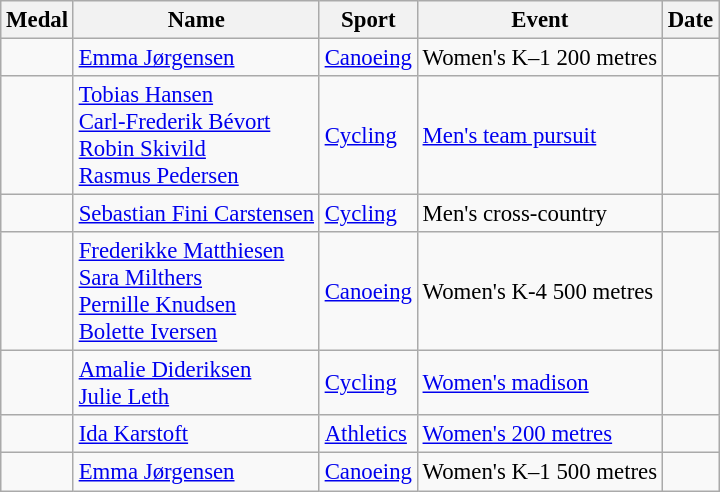<table class="wikitable sortable" style="font-size: 95%;">
<tr>
<th>Medal</th>
<th>Name</th>
<th>Sport</th>
<th>Event</th>
<th>Date</th>
</tr>
<tr>
<td></td>
<td><a href='#'>Emma Jørgensen</a></td>
<td><a href='#'>Canoeing</a></td>
<td>Women's K–1 200 metres</td>
<td></td>
</tr>
<tr>
<td></td>
<td><a href='#'>Tobias Hansen</a><br><a href='#'>Carl-Frederik Bévort</a><br><a href='#'>Robin Skivild</a><br><a href='#'>Rasmus Pedersen</a></td>
<td><a href='#'>Cycling</a></td>
<td><a href='#'>Men's team pursuit</a></td>
<td></td>
</tr>
<tr>
<td></td>
<td><a href='#'>Sebastian Fini Carstensen</a></td>
<td><a href='#'>Cycling</a></td>
<td>Men's cross-country</td>
<td></td>
</tr>
<tr>
<td></td>
<td><a href='#'>Frederikke Matthiesen</a><br><a href='#'>Sara Milthers</a><br><a href='#'>Pernille Knudsen</a><br><a href='#'>Bolette Iversen</a></td>
<td><a href='#'>Canoeing</a></td>
<td>Women's K-4 500 metres</td>
<td></td>
</tr>
<tr>
<td></td>
<td><a href='#'>Amalie Dideriksen</a><br><a href='#'>Julie Leth</a></td>
<td><a href='#'>Cycling</a></td>
<td><a href='#'>Women's madison</a></td>
<td></td>
</tr>
<tr>
<td></td>
<td><a href='#'>Ida Karstoft</a></td>
<td><a href='#'>Athletics</a></td>
<td><a href='#'>Women's 200 metres</a></td>
<td></td>
</tr>
<tr>
<td></td>
<td><a href='#'>Emma Jørgensen</a></td>
<td><a href='#'>Canoeing</a></td>
<td>Women's K–1 500 metres</td>
<td></td>
</tr>
</table>
